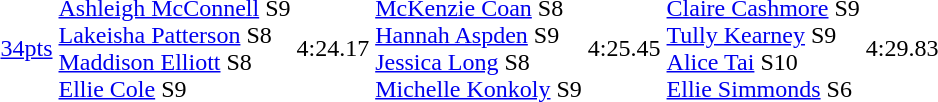<table>
<tr>
<td><a href='#'>34pts</a></td>
<td><a href='#'>Ashleigh McConnell</a> S9<br><a href='#'>Lakeisha Patterson</a> S8<br><a href='#'>Maddison Elliott</a> S8<br><a href='#'>Ellie Cole</a> S9<br></td>
<td>4:24.17</td>
<td><a href='#'>McKenzie Coan</a> S8<br><a href='#'>Hannah Aspden</a> S9<br><a href='#'>Jessica Long</a> S8<br><a href='#'>Michelle Konkoly</a> S9<br></td>
<td>4:25.45</td>
<td><a href='#'>Claire Cashmore</a> S9<br><a href='#'>Tully Kearney</a> S9<br><a href='#'>Alice Tai</a> S10<br><a href='#'>Ellie Simmonds</a> S6<br></td>
<td>4:29.83</td>
</tr>
</table>
